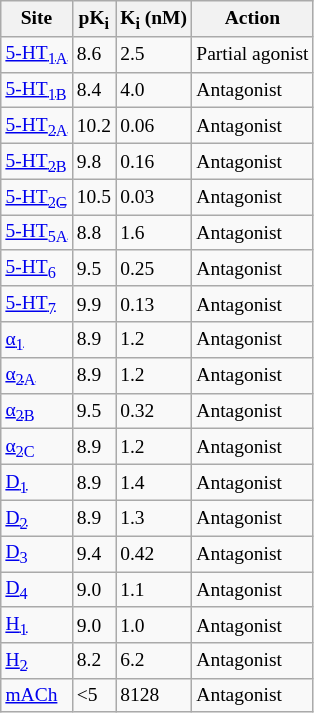<table class="wikitable floatright sortable" style="font-size:small;">
<tr>
<th>Site</th>
<th>pK<sub>i</sub></th>
<th>K<sub>i</sub> (nM)</th>
<th>Action</th>
</tr>
<tr>
<td><a href='#'>5-HT<sub>1A</sub></a></td>
<td>8.6</td>
<td>2.5</td>
<td>Partial agonist</td>
</tr>
<tr>
<td><a href='#'>5-HT<sub>1B</sub></a></td>
<td>8.4</td>
<td>4.0</td>
<td>Antagonist</td>
</tr>
<tr>
<td><a href='#'>5-HT<sub>2A</sub></a></td>
<td>10.2</td>
<td>0.06</td>
<td>Antagonist</td>
</tr>
<tr>
<td><a href='#'>5-HT<sub>2B</sub></a></td>
<td>9.8</td>
<td>0.16</td>
<td>Antagonist</td>
</tr>
<tr>
<td><a href='#'>5-HT<sub>2C</sub></a></td>
<td>10.5</td>
<td>0.03</td>
<td>Antagonist</td>
</tr>
<tr>
<td><a href='#'>5-HT<sub>5A</sub></a></td>
<td>8.8</td>
<td>1.6</td>
<td>Antagonist</td>
</tr>
<tr>
<td><a href='#'>5-HT<sub>6</sub></a></td>
<td>9.5</td>
<td>0.25</td>
<td>Antagonist</td>
</tr>
<tr>
<td><a href='#'>5-HT<sub>7</sub></a></td>
<td>9.9</td>
<td>0.13</td>
<td>Antagonist</td>
</tr>
<tr>
<td><a href='#'>α<sub>1</sub></a></td>
<td>8.9</td>
<td>1.2</td>
<td>Antagonist</td>
</tr>
<tr>
<td><a href='#'>α<sub>2A</sub></a></td>
<td>8.9</td>
<td>1.2</td>
<td>Antagonist</td>
</tr>
<tr>
<td><a href='#'>α<sub>2B</sub></a></td>
<td>9.5</td>
<td>0.32</td>
<td>Antagonist</td>
</tr>
<tr>
<td><a href='#'>α<sub>2C</sub></a></td>
<td>8.9</td>
<td>1.2</td>
<td>Antagonist</td>
</tr>
<tr>
<td><a href='#'>D<sub>1</sub></a></td>
<td>8.9</td>
<td>1.4</td>
<td>Antagonist</td>
</tr>
<tr>
<td><a href='#'>D<sub>2</sub></a></td>
<td>8.9</td>
<td>1.3</td>
<td>Antagonist</td>
</tr>
<tr>
<td><a href='#'>D<sub>3</sub></a></td>
<td>9.4</td>
<td>0.42</td>
<td>Antagonist</td>
</tr>
<tr>
<td><a href='#'>D<sub>4</sub></a></td>
<td>9.0</td>
<td>1.1</td>
<td>Antagonist</td>
</tr>
<tr>
<td><a href='#'>H<sub>1</sub></a></td>
<td>9.0</td>
<td>1.0</td>
<td>Antagonist</td>
</tr>
<tr>
<td><a href='#'>H<sub>2</sub></a></td>
<td>8.2</td>
<td>6.2</td>
<td>Antagonist</td>
</tr>
<tr>
<td><a href='#'>mACh</a></td>
<td><5</td>
<td>8128</td>
<td>Antagonist</td>
</tr>
</table>
